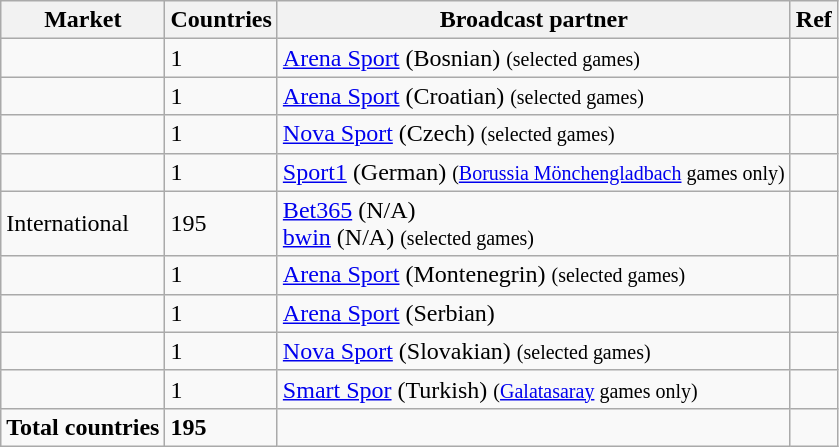<table class="wikitable">
<tr>
<th>Market</th>
<th>Countries</th>
<th>Broadcast partner</th>
<th>Ref</th>
</tr>
<tr>
<td></td>
<td>1</td>
<td><a href='#'>Arena Sport</a> (Bosnian) <small>(selected games)</small></td>
<td></td>
</tr>
<tr>
<td></td>
<td>1</td>
<td><a href='#'>Arena Sport</a> (Croatian) <small>(selected games)</small></td>
<td></td>
</tr>
<tr>
<td></td>
<td>1</td>
<td><a href='#'>Nova Sport</a> (Czech) <small>(selected games)</small></td>
<td></td>
</tr>
<tr>
<td></td>
<td>1</td>
<td><a href='#'>Sport1</a> (German) <small>(<a href='#'>Borussia Mönchengladbach</a> games only)</small></td>
<td></td>
</tr>
<tr>
<td>International</td>
<td>195</td>
<td><a href='#'>Bet365</a> (N/A) <br> <a href='#'>bwin</a> (N/A) <small>(selected games)</small></td>
<td></td>
</tr>
<tr>
<td></td>
<td>1</td>
<td><a href='#'>Arena Sport</a> (Montenegrin) <small>(selected games)</small></td>
<td></td>
</tr>
<tr>
<td></td>
<td>1</td>
<td><a href='#'>Arena Sport</a> (Serbian)</td>
<td></td>
</tr>
<tr>
<td></td>
<td>1</td>
<td><a href='#'>Nova Sport</a> (Slovakian) <small>(selected games)</small></td>
<td></td>
</tr>
<tr>
<td></td>
<td>1</td>
<td><a href='#'>Smart Spor</a> (Turkish) <small>(<a href='#'>Galatasaray</a> games only)</small></td>
<td></td>
</tr>
<tr>
<td><strong>Total countries</strong></td>
<td><strong>195</strong></td>
<td></td>
<td></td>
</tr>
</table>
